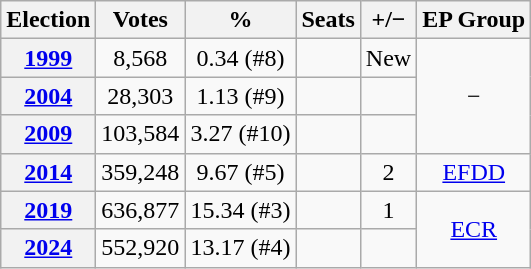<table class="wikitable" style="text-align:center;">
<tr>
<th>Election</th>
<th>Votes</th>
<th>%</th>
<th>Seats</th>
<th>+/−</th>
<th>EP Group</th>
</tr>
<tr>
<th><a href='#'>1999</a></th>
<td>8,568</td>
<td>0.34 (#8)</td>
<td></td>
<td>New</td>
<td rowspan=3>−</td>
</tr>
<tr>
<th><a href='#'>2004</a></th>
<td>28,303</td>
<td>1.13 (#9)</td>
<td></td>
<td></td>
</tr>
<tr>
<th><a href='#'>2009</a></th>
<td>103,584</td>
<td>3.27 (#10)</td>
<td></td>
<td></td>
</tr>
<tr>
<th><a href='#'>2014</a></th>
<td>359,248</td>
<td>9.67 (#5)</td>
<td></td>
<td> 2</td>
<td><a href='#'>EFDD</a></td>
</tr>
<tr>
<th><a href='#'>2019</a></th>
<td>636,877</td>
<td>15.34 (#3)</td>
<td></td>
<td> 1</td>
<td rowspan=2><a href='#'>ECR</a></td>
</tr>
<tr>
<th><a href='#'>2024</a></th>
<td>552,920</td>
<td>13.17 (#4)</td>
<td></td>
<td></td>
</tr>
</table>
